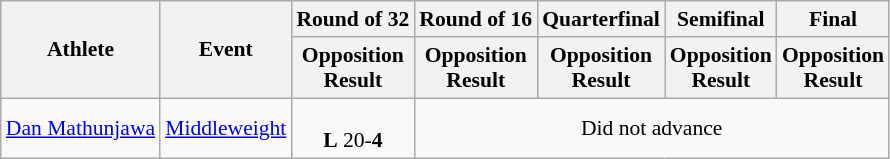<table class=wikitable style=font-size:90%>
<tr>
<th rowspan=2>Athlete</th>
<th rowspan=2>Event</th>
<th>Round of 32</th>
<th>Round of 16</th>
<th>Quarterfinal</th>
<th>Semifinal</th>
<th>Final</th>
</tr>
<tr>
<th>Opposition<br>Result</th>
<th>Opposition<br>Result</th>
<th>Opposition<br>Result</th>
<th>Opposition<br>Result</th>
<th>Opposition<br>Result</th>
</tr>
<tr>
<td><a href='#'>Dan Mathunjawa</a></td>
<td><a href='#'>Middleweight</a></td>
<td align=center><br><strong>L</strong> 20-<strong>4</strong></td>
<td colspan=4 align=center>Did not advance</td>
</tr>
</table>
